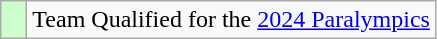<table class="wikitable" style="text-align: center;">
<tr>
<td width=10px bgcolor=#ccffcc></td>
<td>Team Qualified for the <a href='#'>2024 Paralympics</a></td>
</tr>
</table>
